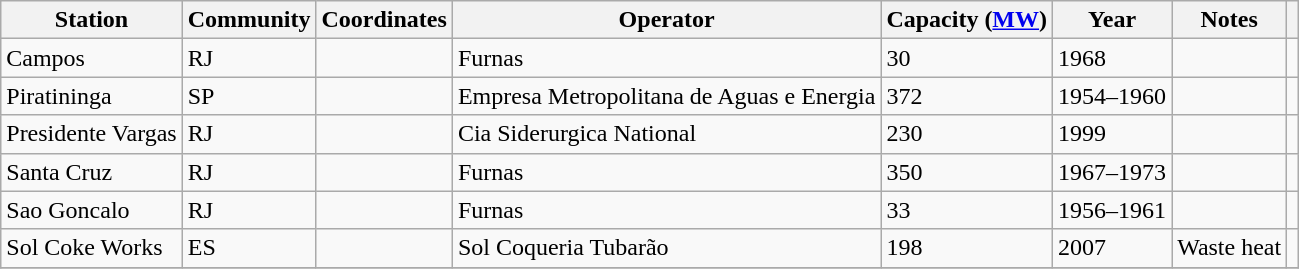<table class="wikitable sortable">
<tr>
<th>Station</th>
<th>Community</th>
<th>Coordinates</th>
<th>Operator</th>
<th>Capacity (<a href='#'>MW</a>)</th>
<th>Year</th>
<th>Notes</th>
<th></th>
</tr>
<tr>
<td>Campos</td>
<td>RJ</td>
<td></td>
<td>Furnas</td>
<td>30</td>
<td>1968</td>
<td></td>
<td></td>
</tr>
<tr>
<td>Piratininga</td>
<td>SP</td>
<td></td>
<td>Empresa Metropolitana de Aguas e Energia</td>
<td>372</td>
<td>1954–1960</td>
<td></td>
<td></td>
</tr>
<tr>
<td>Presidente Vargas</td>
<td>RJ</td>
<td></td>
<td>Cia Siderurgica National</td>
<td>230</td>
<td>1999</td>
<td></td>
<td></td>
</tr>
<tr>
<td>Santa Cruz</td>
<td>RJ</td>
<td></td>
<td>Furnas</td>
<td>350</td>
<td>1967–1973</td>
<td></td>
<td></td>
</tr>
<tr>
<td>Sao Goncalo</td>
<td>RJ</td>
<td></td>
<td>Furnas</td>
<td>33</td>
<td>1956–1961</td>
<td></td>
<td></td>
</tr>
<tr>
<td>Sol Coke Works</td>
<td>ES</td>
<td></td>
<td>Sol Coqueria Tubarão</td>
<td>198</td>
<td>2007</td>
<td>Waste heat</td>
<td></td>
</tr>
<tr>
</tr>
</table>
